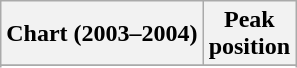<table class="wikitable sortable plainrowheaders">
<tr>
<th scope="col">Chart (2003–2004)</th>
<th scope="col">Peak<br>position</th>
</tr>
<tr>
</tr>
<tr>
</tr>
<tr>
</tr>
<tr>
</tr>
<tr>
</tr>
<tr>
</tr>
</table>
